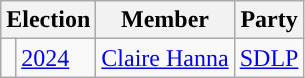<table class="wikitable">
<tr>
<th colspan="2">Election</th>
<th>Member</th>
<th>Party</th>
</tr>
<tr>
<td style="color:inherit;background-color: "></td>
<td><a href='#'>2024</a></td>
<td><a href='#'>Claire Hanna</a></td>
<td><a href='#'>SDLP</a></td>
</tr>
</table>
